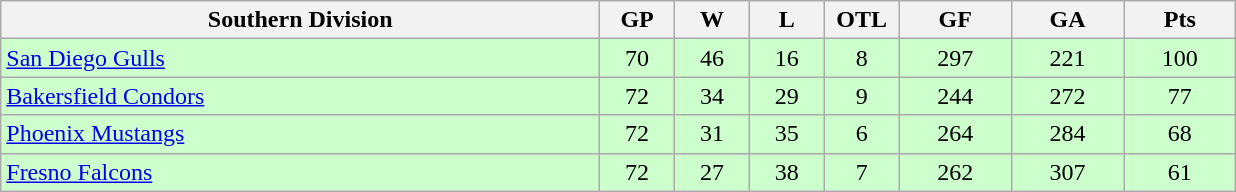<table class="wikitable">
<tr>
<th width="40%">Southern Division</th>
<th width="5%">GP</th>
<th width="5%">W</th>
<th width="5%">L</th>
<th width="5%">OTL</th>
<th width="7.5%">GF</th>
<th width="7.5%">GA</th>
<th width="7.5%">Pts</th>
</tr>
<tr align="center" bgcolor="#CCFFCC">
<td align="left"><a href='#'>San Diego Gulls</a></td>
<td>70</td>
<td>46</td>
<td>16</td>
<td>8</td>
<td>297</td>
<td>221</td>
<td>100</td>
</tr>
<tr align="center" bgcolor="#CCFFCC">
<td align="left"><a href='#'>Bakersfield Condors</a></td>
<td>72</td>
<td>34</td>
<td>29</td>
<td>9</td>
<td>244</td>
<td>272</td>
<td>77</td>
</tr>
<tr align="center" bgcolor="#CCFFCC">
<td align="left"><a href='#'>Phoenix Mustangs</a></td>
<td>72</td>
<td>31</td>
<td>35</td>
<td>6</td>
<td>264</td>
<td>284</td>
<td>68</td>
</tr>
<tr align="center" bgcolor="#CCFFCC">
<td align="left"><a href='#'>Fresno Falcons</a></td>
<td>72</td>
<td>27</td>
<td>38</td>
<td>7</td>
<td>262</td>
<td>307</td>
<td>61</td>
</tr>
</table>
